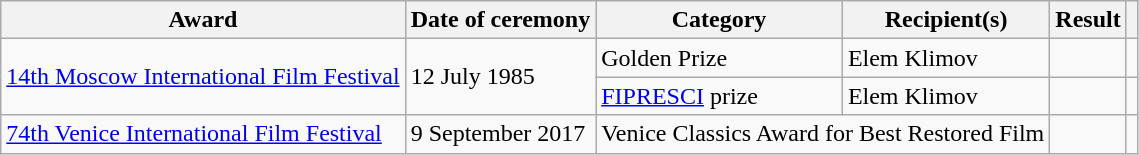<table class="wikitable sortable plainrowheaders">
<tr>
<th scope="col">Award</th>
<th scope="col">Date of ceremony</th>
<th scope="col">Category</th>
<th scope="col">Recipient(s)</th>
<th scope="col">Result</th>
<th scope="col" class="unsortable"></th>
</tr>
<tr>
<td rowspan="2"><a href='#'>14th Moscow International Film Festival</a></td>
<td rowspan="2">12 July 1985</td>
<td>Golden Prize</td>
<td>Elem Klimov</td>
<td></td>
<td></td>
</tr>
<tr>
<td><a href='#'>FIPRESCI</a> prize</td>
<td>Elem Klimov</td>
<td></td>
<td></td>
</tr>
<tr>
<td rowspan="1"><a href='#'>74th Venice International Film Festival</a></td>
<td rowspan="1">9 September 2017</td>
<td colspan="2">Venice Classics Award for Best Restored Film</td>
<td></td>
<td></td>
</tr>
</table>
